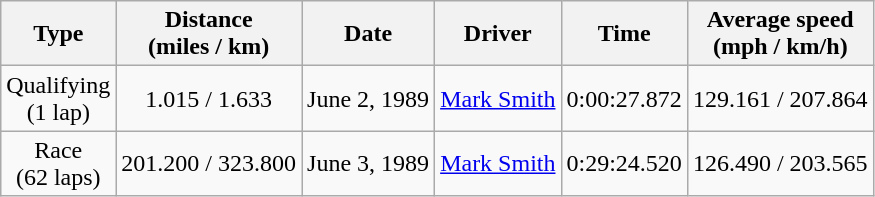<table class="wikitable">
<tr>
<th><strong>Type</strong></th>
<th><strong>Distance<br>(miles / km)</strong></th>
<th><strong>Date</strong></th>
<th><strong>Driver</strong></th>
<th><strong>Time</strong></th>
<th><strong>Average speed<br>(mph / km/h)</strong></th>
</tr>
<tr>
<td style="text-align:center;">Qualifying<br>(1 lap)</td>
<td style="text-align:center;">1.015 / 1.633</td>
<td style="text-align:center;">June 2, 1989</td>
<td> <a href='#'>Mark Smith</a></td>
<td style="text-align:center;">0:00:27.872</td>
<td style="text-align:center;">129.161 / 207.864</td>
</tr>
<tr>
<td style="text-align:center;">Race<br>(62 laps)</td>
<td style="text-align:center;">201.200 / 323.800</td>
<td style="text-align:center;">June 3, 1989</td>
<td> <a href='#'>Mark Smith</a></td>
<td style="text-align:center;">0:29:24.520</td>
<td style="text-align:center;">126.490 / 203.565</td>
</tr>
</table>
